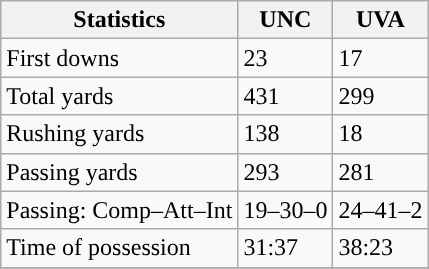<table class="wikitable" style="float: left;">
<tr>
<th>Statistics</th>
<th>UNC</th>
<th>UVA</th>
</tr>
<tr>
<td>First downs</td>
<td>23</td>
<td>17</td>
</tr>
<tr>
<td>Total yards</td>
<td>431</td>
<td>299</td>
</tr>
<tr>
<td>Rushing yards</td>
<td>138</td>
<td>18</td>
</tr>
<tr>
<td>Passing yards</td>
<td>293</td>
<td>281</td>
</tr>
<tr>
<td>Passing: Comp–Att–Int</td>
<td>19–30–0</td>
<td>24–41–2</td>
</tr>
<tr>
<td>Time of possession</td>
<td>31:37</td>
<td>38:23</td>
</tr>
<tr>
</tr>
</table>
